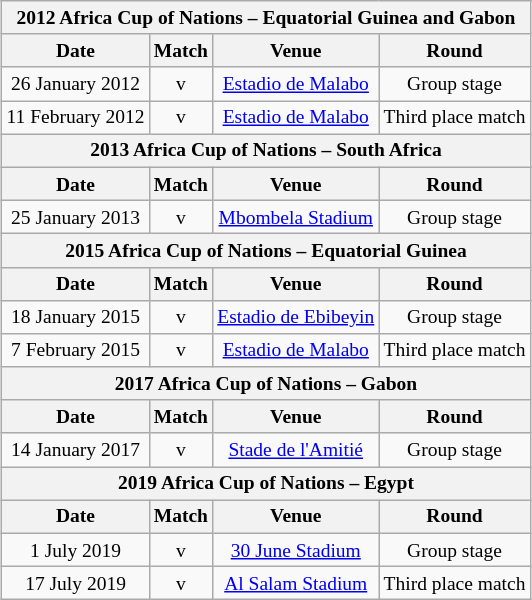<table class="wikitable" style="margin:1em auto 1em auto; text-align:center; font-size:small;">
<tr>
<th colspan=4>2012 Africa Cup of Nations – Equatorial Guinea and Gabon</th>
</tr>
<tr>
<th>Date</th>
<th>Match</th>
<th>Venue</th>
<th>Round</th>
</tr>
<tr>
<td>26 January 2012</td>
<td> v </td>
<td><a href='#'>Estadio de Malabo</a></td>
<td>Group stage</td>
</tr>
<tr>
<td>11 February 2012</td>
<td> v </td>
<td><a href='#'>Estadio de Malabo</a></td>
<td>Third place match</td>
</tr>
<tr>
<th colspan=4>2013 Africa Cup of Nations – South Africa</th>
</tr>
<tr>
<th>Date</th>
<th>Match</th>
<th>Venue</th>
<th>Round</th>
</tr>
<tr>
<td>25 January 2013</td>
<td> v </td>
<td><a href='#'>Mbombela Stadium</a></td>
<td>Group stage</td>
</tr>
<tr>
<th colspan=4>2015 Africa Cup of Nations – Equatorial Guinea</th>
</tr>
<tr>
<th>Date</th>
<th>Match</th>
<th>Venue</th>
<th>Round</th>
</tr>
<tr>
<td>18 January 2015</td>
<td> v </td>
<td><a href='#'>Estadio de Ebibeyin</a></td>
<td>Group stage</td>
</tr>
<tr>
<td>7 February 2015</td>
<td> v </td>
<td><a href='#'>Estadio de Malabo</a></td>
<td>Third place match</td>
</tr>
<tr>
<th colspan=4>2017 Africa Cup of Nations – Gabon</th>
</tr>
<tr>
<th>Date</th>
<th>Match</th>
<th>Venue</th>
<th>Round</th>
</tr>
<tr>
<td>14 January 2017</td>
<td> v </td>
<td><a href='#'>Stade de l'Amitié</a></td>
<td>Group stage</td>
</tr>
<tr>
<th colspan=4>2019 Africa Cup of Nations – Egypt</th>
</tr>
<tr>
<th>Date</th>
<th>Match</th>
<th>Venue</th>
<th>Round</th>
</tr>
<tr>
<td>1 July 2019</td>
<td> v </td>
<td><a href='#'>30 June Stadium</a></td>
<td>Group stage</td>
</tr>
<tr>
<td>17 July 2019</td>
<td> v </td>
<td><a href='#'>Al Salam Stadium</a></td>
<td>Third place match</td>
</tr>
</table>
